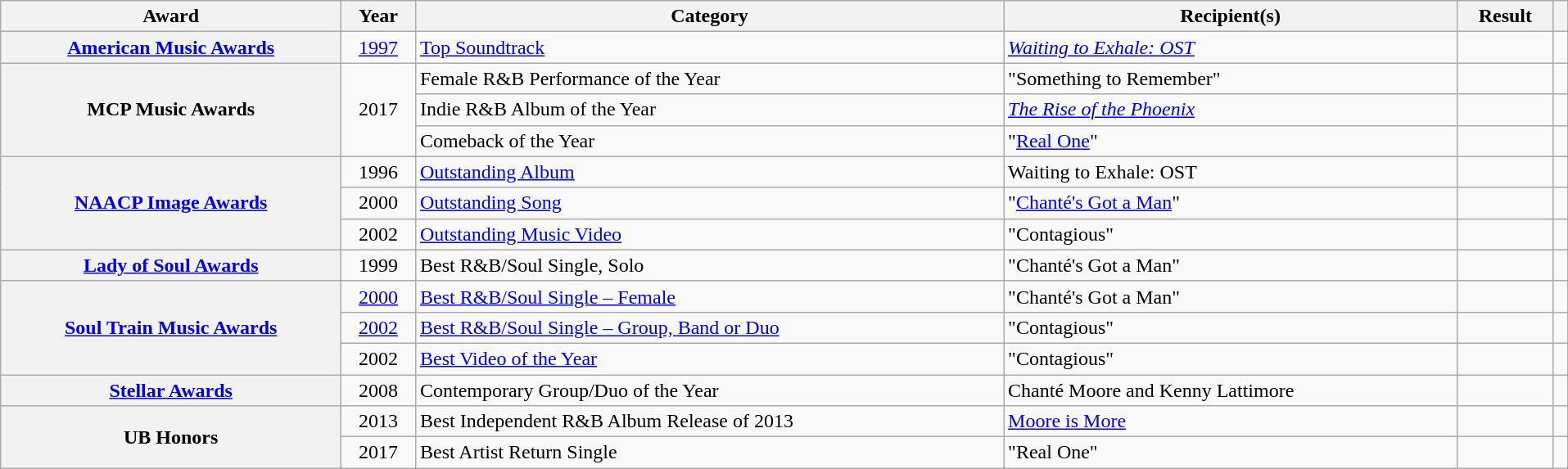<table class="wikitable sortable plainrowheaders" style="width: 101%;">
<tr>
<th scope="col">Award</th>
<th scope="col">Year</th>
<th scope="col">Category</th>
<th scope="col">Recipient(s)</th>
<th scope="col">Result</th>
<th scope="col" class="unsortable"></th>
</tr>
<tr>
<th scope="row"><a href='#'>American Music Awards</a></th>
<td style="text-align:center;"><a href='#'>1997</a></td>
<td><a href='#'>Top Soundtrack</a></td>
<td><em><a href='#'>Waiting to Exhale: OST</a></em></td>
<td></td>
<td style="text-align:center;"></td>
</tr>
<tr>
<th scope="row" rowspan="3">MCP Music Awards</th>
<td style="text-align:center;" rowspan="3">2017</td>
<td>Female R&B Performance of the Year</td>
<td>"Something to Remember"</td>
<td></td>
<td style="text-align:center;"></td>
</tr>
<tr>
<td>Indie R&B Album of the Year</td>
<td><em><a href='#'>The Rise of the Phoenix</a></td>
<td></td>
<td style="text-align:center;"></td>
</tr>
<tr>
<td>Comeback of the Year</td>
<td>"<a href='#'>Real One</a>"</td>
<td></td>
<td style="text-align:center;"></td>
</tr>
<tr>
<th scope="row" rowspan="3"><a href='#'>NAACP Image Awards</a></th>
<td style="text-align:center;">1996</td>
<td><a href='#'>Outstanding Album</a></td>
<td></em>Waiting to Exhale: OST<em></td>
<td></td>
<td style="text-align:center;"></td>
</tr>
<tr>
<td style="text-align:center;">2000</td>
<td><a href='#'>Outstanding Song</a></td>
<td>"<a href='#'>Chanté's Got a Man</a>"</td>
<td></td>
<td style="text-align:center;"></td>
</tr>
<tr>
<td style="text-align:center;">2002</td>
<td><a href='#'>Outstanding Music Video</a></td>
<td>"Contagious"</td>
<td></td>
<td style="text-align:center;"></td>
</tr>
<tr>
<th scope="row"><a href='#'>Lady of Soul Awards</a></th>
<td style="text-align:center;">1999</td>
<td>Best R&B/Soul Single, Solo</td>
<td>"Chanté's Got a Man"</td>
<td></td>
<td style="text-align:center;"></td>
</tr>
<tr>
<th scope="row" rowspan="3"><a href='#'>Soul Train Music Awards</a></th>
<td style="text-align:center;"><a href='#'>2000</a></td>
<td><a href='#'>Best R&B/Soul Single – Female</a></td>
<td>"Chanté's Got a Man"</td>
<td></td>
<td style="text-align:center;"></td>
</tr>
<tr>
<td style="text-align:center;"><a href='#'>2002</a></td>
<td><a href='#'>Best R&B/Soul Single – Group, Band or Duo</a></td>
<td>"Contagious"</td>
<td></td>
<td style="text-align:center;"></td>
</tr>
<tr>
<td style="text-align:center;">2002</td>
<td><a href='#'>Best Video of the Year</a></td>
<td>"Contagious"</td>
<td></td>
<td style="text-align:center;"></td>
</tr>
<tr>
<th scope="row"><a href='#'>Stellar Awards</a></th>
<td style="text-align:center;">2008</td>
<td>Contemporary Group/Duo of the Year</td>
<td>Chanté Moore and Kenny Lattimore</td>
<td></td>
<td style="text-align:center;"></td>
</tr>
<tr>
<th scope="row" rowspan="2">UB Honors</th>
<td style="text-align:center;">2013</td>
<td>Best Independent R&B Album Release of 2013</td>
<td></em><a href='#'>Moore is More</a><em></td>
<td></td>
<td style="text-align:center;"></td>
</tr>
<tr>
<td style="text-align:center;">2017</td>
<td>Best Artist Return Single</td>
<td>"Real One"</td>
<td></td>
<td style="text-align:center;"></td>
</tr>
</table>
